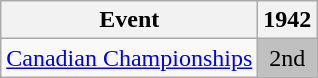<table class="wikitable">
<tr>
<th>Event</th>
<th>1942</th>
</tr>
<tr>
<td><a href='#'>Canadian Championships</a></td>
<td align="center" bgcolor="silver">2nd</td>
</tr>
</table>
